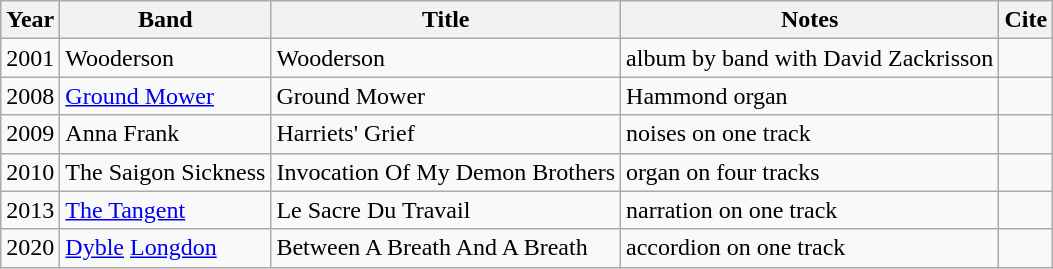<table class="wikitable sortable">
<tr>
<th>Year</th>
<th>Band</th>
<th>Title</th>
<th>Notes</th>
<th>Cite</th>
</tr>
<tr>
<td>2001</td>
<td>Wooderson</td>
<td>Wooderson</td>
<td>album by band with David Zackrisson</td>
<td></td>
</tr>
<tr>
<td>2008</td>
<td><a href='#'>Ground Mower</a></td>
<td>Ground Mower</td>
<td>Hammond organ</td>
<td></td>
</tr>
<tr>
<td>2009</td>
<td>Anna Frank</td>
<td>Harriets' Grief</td>
<td>noises on one track</td>
<td></td>
</tr>
<tr>
<td>2010</td>
<td>The Saigon Sickness</td>
<td>Invocation Of My Demon Brothers</td>
<td>organ on four tracks</td>
<td></td>
</tr>
<tr>
<td>2013</td>
<td><a href='#'>The Tangent</a></td>
<td>Le Sacre Du Travail</td>
<td>narration on one track</td>
<td></td>
</tr>
<tr>
<td>2020</td>
<td><a href='#'>Dyble</a> <a href='#'>Longdon</a></td>
<td>Between A Breath And A Breath</td>
<td>accordion on one track</td>
<td></td>
</tr>
</table>
